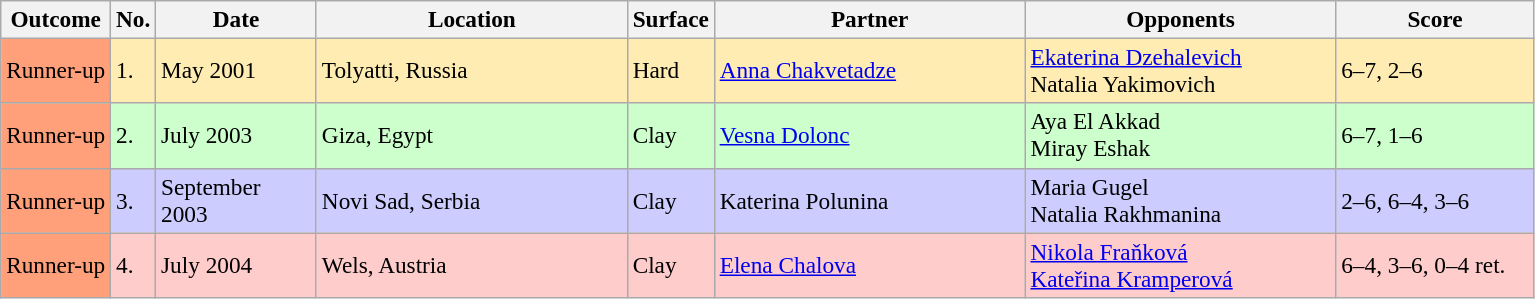<table class="sortable wikitable" style=font-size:97%>
<tr>
<th>Outcome</th>
<th>No.</th>
<th width=100>Date</th>
<th width=200>Location</th>
<th>Surface</th>
<th width=200>Partner</th>
<th width=200>Opponents</th>
<th width=125>Score</th>
</tr>
<tr bgcolor=#ffecb2>
<td bgcolor=#ffa07a>Runner-up</td>
<td>1.</td>
<td>May 2001</td>
<td>Tolyatti, Russia</td>
<td>Hard</td>
<td> <a href='#'>Anna Chakvetadze</a></td>
<td> <a href='#'>Ekaterina Dzehalevich</a> <br>  Natalia Yakimovich</td>
<td>6–7, 2–6</td>
</tr>
<tr bgcolor=#CCFFCC>
<td bgcolor=#ffa07a>Runner-up</td>
<td>2.</td>
<td>July 2003</td>
<td>Giza, Egypt</td>
<td>Clay</td>
<td> <a href='#'>Vesna Dolonc</a></td>
<td> Aya El Akkad <br>  Miray Eshak</td>
<td>6–7, 1–6</td>
</tr>
<tr bgcolor=#ccccff>
<td bgcolor=#ffa07a>Runner-up</td>
<td>3.</td>
<td>September 2003</td>
<td>Novi Sad, Serbia</td>
<td>Clay</td>
<td> Katerina Polunina</td>
<td> Maria Gugel <br>  Natalia Rakhmanina</td>
<td>2–6, 6–4, 3–6</td>
</tr>
<tr bgcolor=#ffcccc>
<td bgcolor=#ffa07a>Runner-up</td>
<td>4.</td>
<td>July 2004</td>
<td>Wels, Austria</td>
<td>Clay</td>
<td> <a href='#'>Elena Chalova</a></td>
<td> <a href='#'>Nikola Fraňková</a> <br>  <a href='#'>Kateřina Kramperová</a></td>
<td>6–4, 3–6, 0–4 ret.</td>
</tr>
</table>
